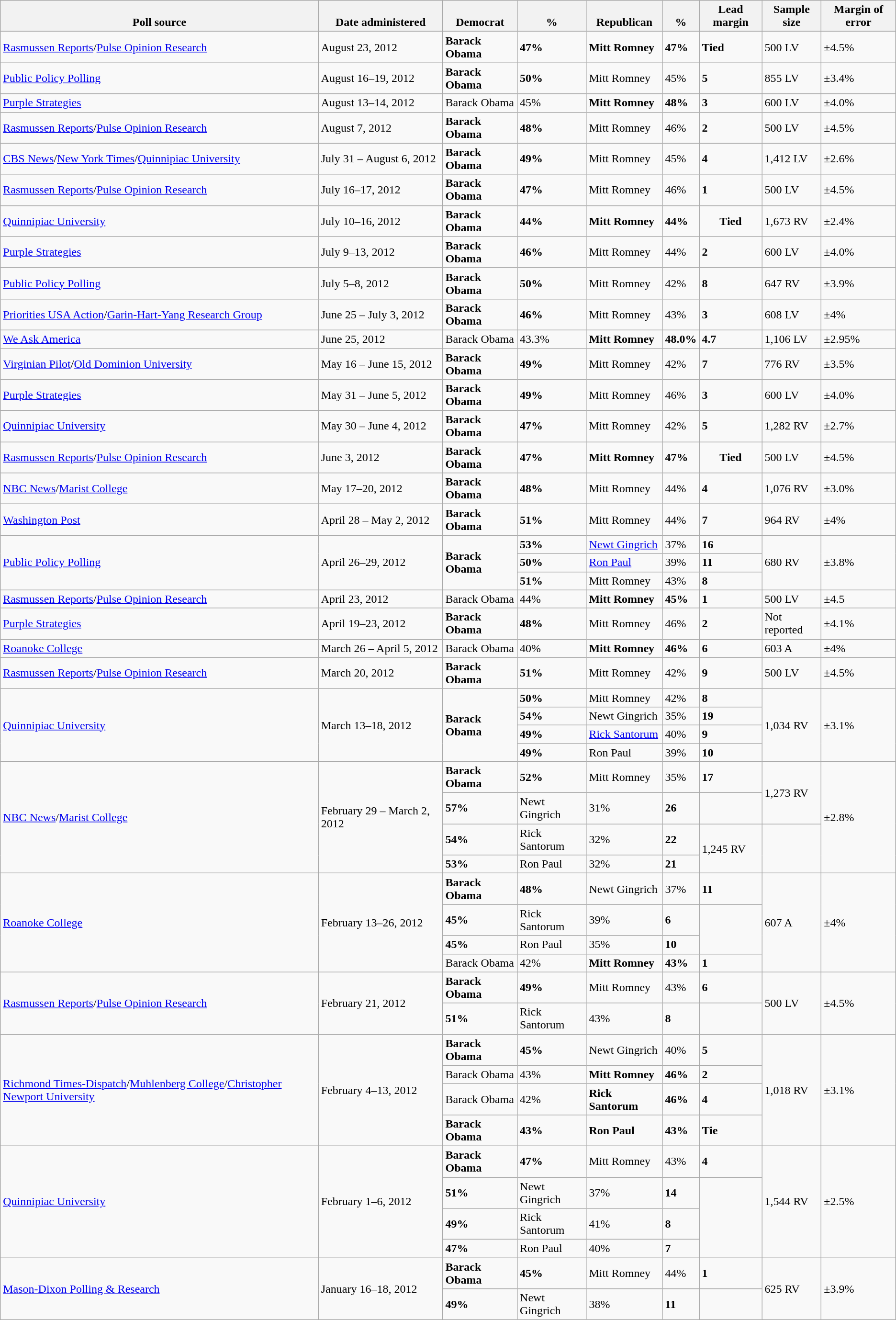<table class="wikitable">
<tr valign=bottom>
<th>Poll source</th>
<th>Date administered</th>
<th>Democrat</th>
<th>%</th>
<th>Republican</th>
<th>%</th>
<th>Lead margin</th>
<th>Sample size</th>
<th>Margin of error</th>
</tr>
<tr>
<td><a href='#'>Rasmussen Reports</a>/<a href='#'>Pulse Opinion Research</a></td>
<td>August 23, 2012</td>
<td><strong>Barack Obama</strong></td>
<td><strong>47%</strong></td>
<td><strong>Mitt Romney</strong></td>
<td><strong>47%</strong></td>
<td><strong>Tied</strong></td>
<td>500 LV</td>
<td>±4.5%</td>
</tr>
<tr>
<td><a href='#'>Public Policy Polling</a></td>
<td>August 16–19, 2012</td>
<td><strong>Barack Obama</strong></td>
<td><strong>50%</strong></td>
<td>Mitt Romney</td>
<td>45%</td>
<td><strong>5</strong></td>
<td>855 LV</td>
<td>±3.4%</td>
</tr>
<tr>
<td><a href='#'>Purple Strategies</a></td>
<td>August 13–14, 2012</td>
<td>Barack Obama</td>
<td>45%</td>
<td><strong>Mitt Romney</strong></td>
<td><strong>48%</strong></td>
<td><strong>3</strong></td>
<td>600 LV</td>
<td>±4.0%</td>
</tr>
<tr>
<td><a href='#'>Rasmussen Reports</a>/<a href='#'>Pulse Opinion Research</a></td>
<td>August 7, 2012</td>
<td><strong>Barack Obama</strong></td>
<td><strong>48%</strong></td>
<td>Mitt Romney</td>
<td>46%</td>
<td><strong>2</strong></td>
<td>500 LV</td>
<td>±4.5%</td>
</tr>
<tr>
<td><a href='#'>CBS News</a>/<a href='#'>New York Times</a>/<a href='#'>Quinnipiac University</a></td>
<td>July 31 – August 6, 2012</td>
<td><strong>Barack Obama</strong></td>
<td><strong>49%</strong></td>
<td>Mitt Romney</td>
<td>45%</td>
<td><strong>4</strong></td>
<td>1,412 LV</td>
<td>±2.6%</td>
</tr>
<tr>
<td><a href='#'>Rasmussen Reports</a>/<a href='#'>Pulse Opinion Research</a></td>
<td>July 16–17, 2012</td>
<td><strong>Barack Obama</strong></td>
<td><strong>47%</strong></td>
<td>Mitt Romney</td>
<td>46%</td>
<td><strong>1</strong></td>
<td>500 LV</td>
<td>±4.5%</td>
</tr>
<tr>
<td><a href='#'>Quinnipiac University</a></td>
<td>July 10–16, 2012</td>
<td><strong>Barack Obama</strong></td>
<td><strong>44%</strong></td>
<td><strong>Mitt Romney</strong></td>
<td><strong>44%</strong></td>
<td align=center><strong>Tied</strong></td>
<td>1,673 RV</td>
<td>±2.4%</td>
</tr>
<tr>
<td><a href='#'>Purple Strategies</a></td>
<td>July 9–13, 2012</td>
<td><strong>Barack Obama</strong></td>
<td><strong>46%</strong></td>
<td>Mitt Romney</td>
<td>44%</td>
<td><strong>2</strong></td>
<td>600 LV</td>
<td>±4.0%</td>
</tr>
<tr>
<td><a href='#'>Public Policy Polling</a></td>
<td>July 5–8, 2012</td>
<td><strong>Barack Obama</strong></td>
<td><strong>50%</strong></td>
<td>Mitt Romney</td>
<td>42%</td>
<td><strong>8</strong></td>
<td>647 RV</td>
<td>±3.9%</td>
</tr>
<tr>
<td><a href='#'>Priorities USA Action</a>/<a href='#'>Garin-Hart-Yang Research Group</a></td>
<td>June 25 – July 3, 2012</td>
<td><strong>Barack Obama</strong></td>
<td><strong>46%</strong></td>
<td>Mitt Romney</td>
<td>43%</td>
<td><strong>3</strong></td>
<td>608 LV</td>
<td>±4%</td>
</tr>
<tr>
<td><a href='#'>We Ask America</a></td>
<td>June 25, 2012</td>
<td>Barack Obama</td>
<td>43.3%</td>
<td><strong>Mitt Romney</strong></td>
<td><strong>48.0%</strong></td>
<td><strong>4.7</strong></td>
<td>1,106 LV</td>
<td>±2.95%</td>
</tr>
<tr>
<td><a href='#'>Virginian Pilot</a>/<a href='#'>Old Dominion University</a></td>
<td>May 16 – June 15, 2012</td>
<td><strong>Barack Obama</strong></td>
<td><strong>49%</strong></td>
<td>Mitt Romney</td>
<td>42%</td>
<td><strong>7</strong></td>
<td>776 RV</td>
<td>±3.5%</td>
</tr>
<tr>
<td><a href='#'>Purple Strategies</a></td>
<td>May 31 – June 5, 2012</td>
<td><strong>Barack Obama</strong></td>
<td><strong>49%</strong></td>
<td>Mitt Romney</td>
<td>46%</td>
<td><strong>3</strong></td>
<td>600 LV</td>
<td>±4.0%</td>
</tr>
<tr>
<td><a href='#'>Quinnipiac University</a></td>
<td>May 30 – June 4, 2012</td>
<td><strong>Barack Obama</strong></td>
<td><strong>47%</strong></td>
<td>Mitt Romney</td>
<td>42%</td>
<td><strong>5</strong></td>
<td>1,282 RV</td>
<td>±2.7%</td>
</tr>
<tr>
<td><a href='#'>Rasmussen Reports</a>/<a href='#'>Pulse Opinion Research</a></td>
<td>June 3, 2012</td>
<td><strong>Barack Obama</strong></td>
<td><strong>47%</strong></td>
<td><strong>Mitt Romney</strong></td>
<td><strong>47%</strong></td>
<td align="center"><strong>Tied</strong></td>
<td>500 LV</td>
<td>±4.5%</td>
</tr>
<tr>
<td><a href='#'>NBC News</a>/<a href='#'>Marist College</a></td>
<td>May 17–20, 2012</td>
<td><strong>Barack Obama</strong></td>
<td><strong>48%</strong></td>
<td>Mitt Romney</td>
<td>44%</td>
<td><strong>4</strong></td>
<td>1,076 RV</td>
<td>±3.0%</td>
</tr>
<tr>
<td><a href='#'>Washington Post</a></td>
<td>April 28 – May 2, 2012</td>
<td><strong>Barack Obama</strong></td>
<td><strong>51%</strong></td>
<td>Mitt Romney</td>
<td>44%</td>
<td><strong>7</strong></td>
<td>964 RV</td>
<td>±4%</td>
</tr>
<tr>
<td rowspan="3"><a href='#'>Public Policy Polling</a></td>
<td rowspan="3">April 26–29, 2012</td>
<td rowspan="3" ><strong>Barack Obama</strong></td>
<td><strong>53%</strong></td>
<td><a href='#'>Newt Gingrich</a></td>
<td>37%</td>
<td><strong>16</strong></td>
<td rowspan="3">680 RV</td>
<td rowspan="3">±3.8%</td>
</tr>
<tr>
<td><strong>50%</strong></td>
<td><a href='#'>Ron Paul</a></td>
<td>39%</td>
<td><strong>11</strong></td>
</tr>
<tr>
<td><strong>51%</strong></td>
<td>Mitt Romney</td>
<td>43%</td>
<td><strong>8</strong></td>
</tr>
<tr>
<td><a href='#'>Rasmussen Reports</a>/<a href='#'>Pulse Opinion Research</a></td>
<td>April 23, 2012</td>
<td>Barack Obama</td>
<td>44%</td>
<td><strong>Mitt Romney</strong></td>
<td><strong>45%</strong></td>
<td><strong>1</strong></td>
<td>500 LV</td>
<td>±4.5</td>
</tr>
<tr>
<td><a href='#'>Purple Strategies</a></td>
<td>April 19–23, 2012</td>
<td><strong>Barack Obama</strong></td>
<td><strong>48%</strong></td>
<td>Mitt Romney</td>
<td>46%</td>
<td><strong>2</strong></td>
<td>Not reported</td>
<td>±4.1%</td>
</tr>
<tr>
<td><a href='#'>Roanoke College</a></td>
<td>March 26 – April 5, 2012</td>
<td>Barack Obama</td>
<td>40%</td>
<td><strong>Mitt Romney</strong></td>
<td><strong>46%</strong></td>
<td><strong>6</strong></td>
<td>603 A</td>
<td>±4%</td>
</tr>
<tr>
<td><a href='#'>Rasmussen Reports</a>/<a href='#'>Pulse Opinion Research</a></td>
<td>March 20, 2012</td>
<td><strong>Barack Obama</strong></td>
<td><strong>51%</strong></td>
<td>Mitt Romney</td>
<td>42%</td>
<td><strong>9</strong></td>
<td>500 LV</td>
<td>±4.5%</td>
</tr>
<tr>
<td rowspan="4"><a href='#'>Quinnipiac University</a></td>
<td rowspan="4">March 13–18, 2012</td>
<td rowspan="4" ><strong>Barack Obama</strong></td>
<td><strong>50%</strong></td>
<td>Mitt Romney</td>
<td>42%</td>
<td><strong>8</strong></td>
<td rowspan="4">1,034 RV</td>
<td rowspan="4">±3.1%</td>
</tr>
<tr>
<td><strong>54%</strong></td>
<td>Newt Gingrich</td>
<td>35%</td>
<td><strong>19</strong></td>
</tr>
<tr>
<td><strong>49%</strong></td>
<td><a href='#'>Rick Santorum</a></td>
<td>40%</td>
<td><strong>9</strong></td>
</tr>
<tr>
<td><strong>49%</strong></td>
<td>Ron Paul</td>
<td>39%</td>
<td><strong>10</strong></td>
</tr>
<tr>
<td rowspan=4><a href='#'>NBC News</a>/<a href='#'>Marist College</a></td>
<td rowspan=4>February 29 – March 2, 2012</td>
<td><strong>Barack Obama</strong></td>
<td><strong>52%</strong></td>
<td>Mitt Romney</td>
<td>35%</td>
<td><strong>17</strong></td>
<td rowspan="2">1,273 RV</td>
<td rowspan=4>±2.8%</td>
</tr>
<tr>
<td><strong>57%</strong></td>
<td>Newt Gingrich</td>
<td>31%</td>
<td><strong>26</strong></td>
</tr>
<tr>
<td><strong>54%</strong></td>
<td>Rick Santorum</td>
<td>32%</td>
<td><strong>22</strong></td>
<td rowspan="2">1,245 RV</td>
</tr>
<tr>
<td><strong>53%</strong></td>
<td>Ron Paul</td>
<td>32%</td>
<td><strong>21</strong></td>
</tr>
<tr>
<td rowspan=4><a href='#'>Roanoke College</a></td>
<td rowspan=4>February 13–26, 2012</td>
<td><strong>Barack Obama</strong></td>
<td><strong>48%</strong></td>
<td>Newt Gingrich</td>
<td>37%</td>
<td><strong>11</strong></td>
<td rowspan=4>607 A</td>
<td rowspan=4>±4%</td>
</tr>
<tr>
<td><strong>45%</strong></td>
<td>Rick Santorum</td>
<td>39%</td>
<td><strong>6</strong></td>
</tr>
<tr>
<td><strong>45%</strong></td>
<td>Ron Paul</td>
<td>35%</td>
<td><strong>10</strong></td>
</tr>
<tr>
<td>Barack Obama</td>
<td>42%</td>
<td><strong>Mitt Romney</strong></td>
<td><strong>43%</strong></td>
<td><strong>1</strong></td>
</tr>
<tr>
<td rowspan=2><a href='#'>Rasmussen Reports</a>/<a href='#'>Pulse Opinion Research</a></td>
<td rowspan=2>February 21, 2012</td>
<td><strong>Barack Obama</strong></td>
<td><strong>49%</strong></td>
<td>Mitt Romney</td>
<td>43%</td>
<td><strong>6</strong></td>
<td rowspan=2>500 LV</td>
<td rowspan=2>±4.5%</td>
</tr>
<tr>
<td><strong>51%</strong></td>
<td>Rick Santorum</td>
<td>43%</td>
<td><strong>8</strong></td>
</tr>
<tr>
<td rowspan=4><a href='#'>Richmond Times-Dispatch</a>/<a href='#'>Muhlenberg College</a>/<a href='#'>Christopher Newport University</a></td>
<td rowspan=4>February 4–13, 2012</td>
<td><strong>Barack Obama</strong></td>
<td><strong>45%</strong></td>
<td>Newt Gingrich</td>
<td>40%</td>
<td><strong>5</strong></td>
<td rowspan=4>1,018 RV</td>
<td rowspan=4>±3.1%</td>
</tr>
<tr>
<td>Barack Obama</td>
<td>43%</td>
<td><strong>Mitt Romney</strong></td>
<td><strong>46%</strong></td>
<td><strong>2</strong></td>
</tr>
<tr>
<td>Barack Obama</td>
<td>42%</td>
<td><strong>Rick Santorum</strong></td>
<td><strong>46%</strong></td>
<td><strong>4</strong></td>
</tr>
<tr>
<td><strong>Barack Obama</strong></td>
<td><strong>43%</strong></td>
<td><strong>Ron Paul</strong></td>
<td><strong>43%</strong></td>
<td><strong>Tie</strong></td>
</tr>
<tr>
<td rowspan=4><a href='#'>Quinnipiac University</a></td>
<td rowspan=4>February 1–6, 2012</td>
<td><strong>Barack Obama</strong></td>
<td><strong>47%</strong></td>
<td>Mitt Romney</td>
<td>43%</td>
<td><strong>4</strong></td>
<td rowspan=4>1,544 RV</td>
<td rowspan=4>±2.5%</td>
</tr>
<tr>
<td><strong>51%</strong></td>
<td>Newt Gingrich</td>
<td>37%</td>
<td><strong>14</strong></td>
</tr>
<tr>
<td><strong>49%</strong></td>
<td>Rick Santorum</td>
<td>41%</td>
<td><strong>8</strong></td>
</tr>
<tr>
<td><strong>47%</strong></td>
<td>Ron Paul</td>
<td>40%</td>
<td><strong>7</strong></td>
</tr>
<tr>
<td rowspan=2><a href='#'>Mason-Dixon Polling & Research</a></td>
<td rowspan=2>January 16–18, 2012</td>
<td><strong>Barack Obama</strong></td>
<td><strong>45%</strong></td>
<td>Mitt Romney</td>
<td>44%</td>
<td><strong>1</strong></td>
<td rowspan=2>625 RV</td>
<td rowspan=2>±3.9%</td>
</tr>
<tr>
<td><strong>49%</strong></td>
<td>Newt Gingrich</td>
<td>38%</td>
<td><strong>11</strong></td>
</tr>
</table>
